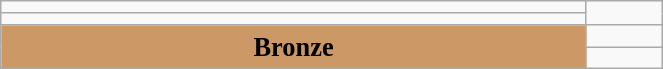<table class="wikitable" style=" text-align:center; font-size:110%;" width="35%">
<tr>
<td></td>
</tr>
<tr>
<td></td>
</tr>
<tr>
<td rowspan="2" bgcolor="#cc9966"><strong>Bronze</strong></td>
<td></td>
</tr>
<tr>
<td></td>
</tr>
</table>
